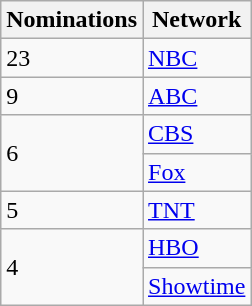<table class="wikitable">
<tr>
<th>Nominations</th>
<th>Network</th>
</tr>
<tr>
<td>23</td>
<td><a href='#'>NBC</a></td>
</tr>
<tr>
<td>9</td>
<td><a href='#'>ABC</a></td>
</tr>
<tr>
<td rowspan="2">6</td>
<td><a href='#'>CBS</a></td>
</tr>
<tr>
<td><a href='#'>Fox</a></td>
</tr>
<tr>
<td>5</td>
<td><a href='#'>TNT</a></td>
</tr>
<tr>
<td rowspan="2">4</td>
<td><a href='#'>HBO</a></td>
</tr>
<tr>
<td><a href='#'>Showtime</a></td>
</tr>
</table>
